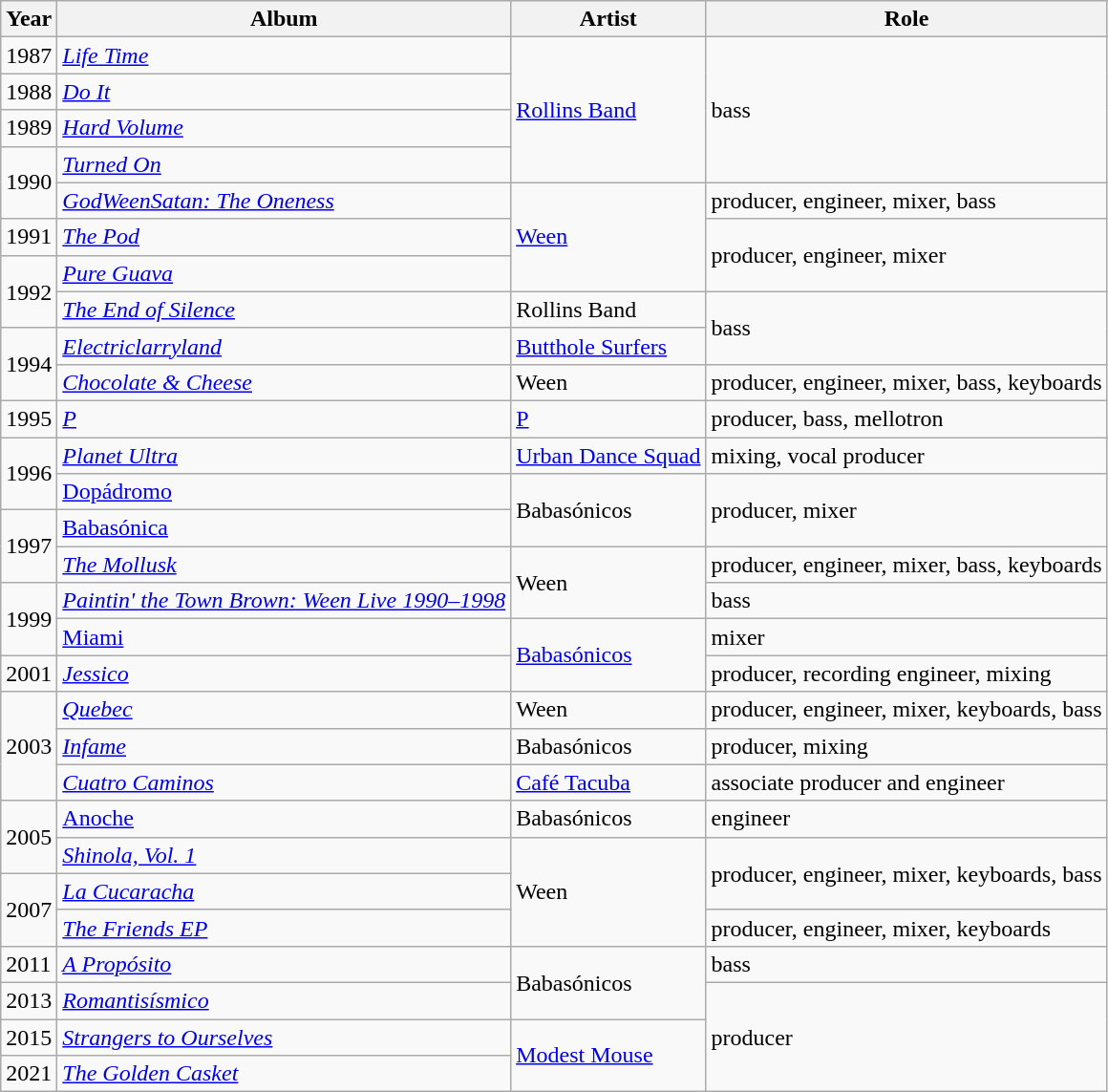<table class="wikitable">
<tr>
<th>Year</th>
<th>Album</th>
<th>Artist</th>
<th>Role</th>
</tr>
<tr>
<td>1987</td>
<td><em><a href='#'>Life Time</a></em></td>
<td rowspan="4"><a href='#'>Rollins Band</a></td>
<td rowspan="4">bass</td>
</tr>
<tr>
<td>1988</td>
<td><em><a href='#'>Do It</a></em></td>
</tr>
<tr>
<td>1989</td>
<td><em><a href='#'>Hard Volume</a></em></td>
</tr>
<tr>
<td rowspan="2">1990</td>
<td><em><a href='#'>Turned On</a></em></td>
</tr>
<tr>
<td><em><a href='#'>GodWeenSatan: The Oneness</a></em></td>
<td rowspan="3"><a href='#'>Ween</a></td>
<td>producer, engineer, mixer, bass</td>
</tr>
<tr>
<td>1991</td>
<td><em><a href='#'>The Pod</a></em></td>
<td rowspan="2">producer, engineer, mixer</td>
</tr>
<tr>
<td rowspan="2">1992</td>
<td><em><a href='#'>Pure Guava</a></em></td>
</tr>
<tr>
<td><em><a href='#'>The End of Silence</a></em></td>
<td>Rollins Band</td>
<td rowspan="2">bass</td>
</tr>
<tr>
<td rowspan="2">1994</td>
<td><em><a href='#'>Electriclarryland</a></em></td>
<td><a href='#'>Butthole Surfers</a></td>
</tr>
<tr>
<td><em><a href='#'>Chocolate & Cheese</a></em></td>
<td>Ween</td>
<td>producer, engineer, mixer, bass, keyboards</td>
</tr>
<tr>
<td>1995</td>
<td><em><a href='#'>P</a></em></td>
<td><a href='#'>P</a></td>
<td>producer, bass, mellotron</td>
</tr>
<tr>
<td rowspan="2">1996</td>
<td><em><a href='#'>Planet Ultra</a></em></td>
<td><a href='#'>Urban Dance Squad</a></td>
<td>mixing, vocal producer</td>
</tr>
<tr>
<td><a href='#'>Dopádromo</a></td>
<td rowspan="2">Babasónicos</td>
<td rowspan="2">producer, mixer</td>
</tr>
<tr>
<td rowspan="2">1997</td>
<td><a href='#'>Babasónica</a></td>
</tr>
<tr>
<td><em><a href='#'>The Mollusk</a></em></td>
<td rowspan="2">Ween</td>
<td>producer, engineer, mixer, bass, keyboards</td>
</tr>
<tr>
<td rowspan="2">1999</td>
<td><em><a href='#'>Paintin' the Town Brown: Ween Live 1990–1998</a></em></td>
<td>bass</td>
</tr>
<tr>
<td><a href='#'>Miami</a></td>
<td rowspan="2"><a href='#'>Babasónicos</a></td>
<td>mixer</td>
</tr>
<tr>
<td>2001</td>
<td><em><a href='#'>Jessico</a></em></td>
<td>producer, recording engineer, mixing</td>
</tr>
<tr>
<td rowspan="3">2003</td>
<td><em><a href='#'>Quebec</a></em></td>
<td>Ween</td>
<td>producer, engineer, mixer, keyboards, bass</td>
</tr>
<tr>
<td><em><a href='#'>Infame</a></em></td>
<td>Babasónicos</td>
<td>producer, mixing</td>
</tr>
<tr>
<td><em><a href='#'>Cuatro Caminos</a></em></td>
<td><a href='#'>Café Tacuba</a></td>
<td>associate producer and engineer</td>
</tr>
<tr>
<td rowspan="2">2005</td>
<td><a href='#'>Anoche</a></td>
<td>Babasónicos</td>
<td>engineer</td>
</tr>
<tr>
<td><em><a href='#'>Shinola, Vol. 1</a></em></td>
<td rowspan="3">Ween</td>
<td rowspan="2">producer, engineer, mixer, keyboards, bass</td>
</tr>
<tr>
<td rowspan="2">2007</td>
<td><em><a href='#'>La Cucaracha</a></em></td>
</tr>
<tr>
<td><em><a href='#'>The Friends EP</a></em></td>
<td>producer, engineer, mixer, keyboards</td>
</tr>
<tr>
<td>2011</td>
<td><em><a href='#'>A Propósito</a></em></td>
<td rowspan="2">Babasónicos</td>
<td>bass</td>
</tr>
<tr>
<td>2013</td>
<td><em><a href='#'>Romantisísmico</a></em></td>
<td rowspan="3">producer</td>
</tr>
<tr>
<td>2015</td>
<td><em><a href='#'>Strangers to Ourselves</a></em></td>
<td rowspan="2"><a href='#'>Modest Mouse</a></td>
</tr>
<tr>
<td>2021</td>
<td><em><a href='#'>The Golden Casket</a></em></td>
</tr>
</table>
